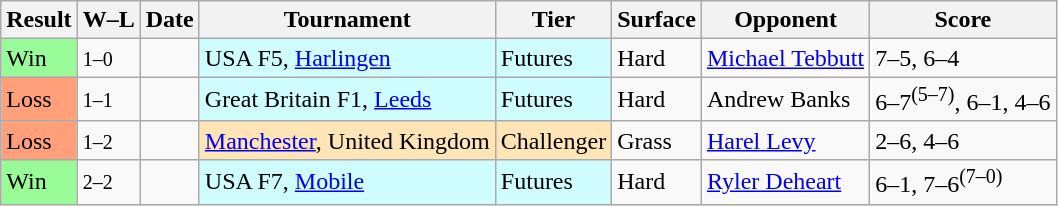<table class="sortable wikitable">
<tr>
<th>Result</th>
<th class="unsortable">W–L</th>
<th>Date</th>
<th>Tournament</th>
<th>Tier</th>
<th>Surface</th>
<th>Opponent</th>
<th class="unsortable">Score</th>
</tr>
<tr>
<td bgcolor=98FB98>Win</td>
<td><small>1–0</small></td>
<td></td>
<td style="background:#cffcff;">USA F5, <a href='#'>Harlingen</a></td>
<td style="background:#cffcff;">Futures</td>
<td>Hard</td>
<td> <a href='#'>Michael Tebbutt</a></td>
<td>7–5, 6–4</td>
</tr>
<tr>
<td bgcolor=FFA07A>Loss</td>
<td><small>1–1</small></td>
<td></td>
<td style="background:#cffcff;">Great Britain F1, <a href='#'>Leeds</a></td>
<td style="background:#cffcff;">Futures</td>
<td>Hard</td>
<td> Andrew Banks</td>
<td>6–7<sup>(5–7)</sup>, 6–1, 4–6</td>
</tr>
<tr>
<td bgcolor=FFA07A>Loss</td>
<td><small>1–2</small></td>
<td></td>
<td style="background:moccasin;"><a href='#'>Manchester</a>, United Kingdom</td>
<td style="background:moccasin;">Challenger</td>
<td>Grass</td>
<td> <a href='#'>Harel Levy</a></td>
<td>2–6, 4–6</td>
</tr>
<tr>
<td bgcolor=98FB98>Win</td>
<td><small>2–2</small></td>
<td></td>
<td style="background:#cffcff;">USA F7, <a href='#'>Mobile</a></td>
<td style="background:#cffcff;">Futures</td>
<td>Hard</td>
<td> <a href='#'>Ryler Deheart</a></td>
<td>6–1, 7–6<sup>(7–0)</sup></td>
</tr>
</table>
